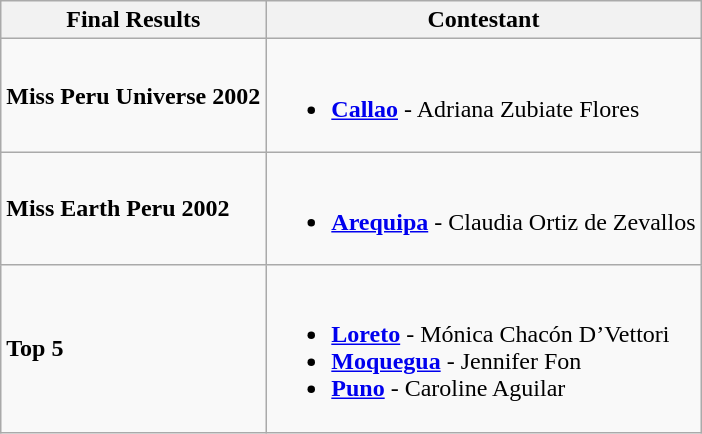<table class="wikitable sortable">
<tr>
<th>Final Results</th>
<th>Contestant</th>
</tr>
<tr>
<td><strong>Miss Peru Universe 2002</strong></td>
<td><br><ul><li> <strong><a href='#'>Callao</a></strong> - Adriana Zubiate Flores</li></ul></td>
</tr>
<tr>
<td><strong>Miss Earth Peru 2002</strong></td>
<td><br><ul><li> <strong><a href='#'>Arequipa</a></strong> - Claudia Ortiz de Zevallos</li></ul></td>
</tr>
<tr>
<td><strong>Top 5</strong></td>
<td><br><ul><li> <strong><a href='#'>Loreto</a></strong> - Mónica Chacón D’Vettori</li><li> <strong><a href='#'>Moquegua</a></strong> - Jennifer Fon</li><li> <strong><a href='#'>Puno</a></strong> - Caroline Aguilar</li></ul></td>
</tr>
</table>
